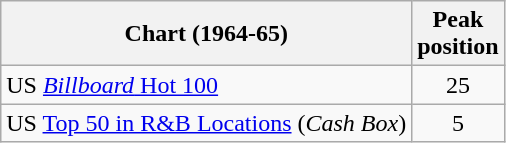<table class="wikitable sortable">
<tr>
<th>Chart (1964-65)</th>
<th>Peak<br>position</th>
</tr>
<tr>
<td>US <a href='#'><em>Billboard</em> Hot 100</a></td>
<td align="center">25</td>
</tr>
<tr>
<td>US <a href='#'>Top 50 in R&B Locations</a> (<em>Cash Box</em>)</td>
<td align="center">5</td>
</tr>
</table>
